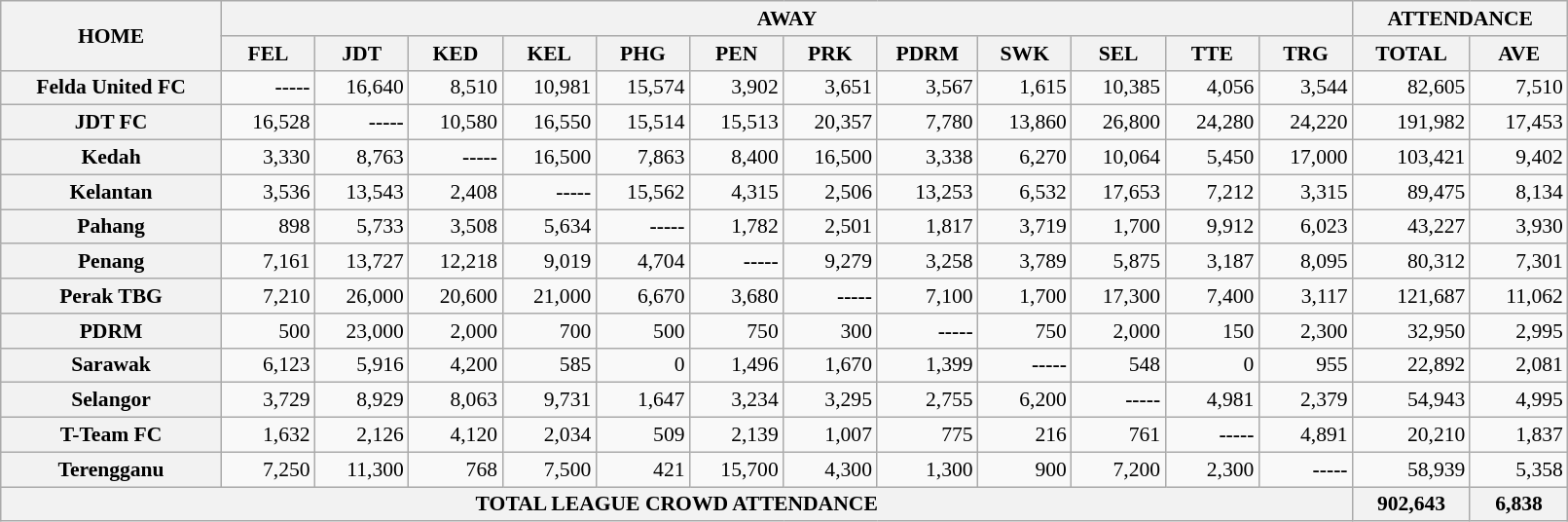<table class="wikitable" style="text-align:right; font-size:90%; width:85%;">
<tr>
<th rowspan="2">HOME</th>
<th colspan="12">AWAY</th>
<th colspan="2">ATTENDANCE</th>
</tr>
<tr>
<th>FEL</th>
<th>JDT</th>
<th>KED</th>
<th>KEL</th>
<th>PHG</th>
<th>PEN</th>
<th>PRK</th>
<th>PDRM</th>
<th>SWK</th>
<th>SEL</th>
<th>TTE</th>
<th>TRG</th>
<th>TOTAL</th>
<th>AVE</th>
</tr>
<tr>
<th>Felda United FC</th>
<td><strong>-----</strong></td>
<td>16,640</td>
<td>8,510</td>
<td>10,981</td>
<td>15,574</td>
<td>3,902</td>
<td>3,651</td>
<td>3,567</td>
<td>1,615</td>
<td>10,385</td>
<td>4,056</td>
<td>3,544</td>
<td>82,605</td>
<td>7,510</td>
</tr>
<tr>
<th>JDT FC</th>
<td>16,528</td>
<td><strong>-----</strong></td>
<td>10,580</td>
<td>16,550</td>
<td>15,514</td>
<td>15,513</td>
<td>20,357</td>
<td>7,780</td>
<td>13,860</td>
<td>26,800</td>
<td>24,280</td>
<td>24,220</td>
<td>191,982</td>
<td>17,453</td>
</tr>
<tr>
<th>Kedah</th>
<td>3,330</td>
<td>8,763</td>
<td><strong>-----</strong></td>
<td>16,500</td>
<td>7,863</td>
<td>8,400</td>
<td>16,500</td>
<td>3,338</td>
<td>6,270</td>
<td>10,064</td>
<td>5,450</td>
<td>17,000</td>
<td>103,421</td>
<td>9,402</td>
</tr>
<tr>
<th>Kelantan</th>
<td>3,536</td>
<td>13,543</td>
<td>2,408</td>
<td><strong>-----</strong></td>
<td>15,562</td>
<td>4,315</td>
<td>2,506</td>
<td>13,253</td>
<td>6,532</td>
<td>17,653</td>
<td>7,212</td>
<td>3,315</td>
<td>89,475</td>
<td>8,134</td>
</tr>
<tr>
<th>Pahang</th>
<td>898</td>
<td>5,733</td>
<td>3,508</td>
<td>5,634</td>
<td><strong>-----</strong></td>
<td>1,782</td>
<td>2,501</td>
<td>1,817</td>
<td>3,719</td>
<td>1,700</td>
<td>9,912</td>
<td>6,023</td>
<td>43,227</td>
<td>3,930</td>
</tr>
<tr>
<th>Penang</th>
<td>7,161</td>
<td>13,727</td>
<td>12,218</td>
<td>9,019</td>
<td>4,704</td>
<td><strong>-----</strong></td>
<td>9,279</td>
<td>3,258</td>
<td>3,789</td>
<td>5,875</td>
<td>3,187</td>
<td>8,095</td>
<td>80,312</td>
<td>7,301</td>
</tr>
<tr>
<th>Perak TBG</th>
<td>7,210</td>
<td>26,000</td>
<td>20,600</td>
<td>21,000</td>
<td>6,670</td>
<td>3,680</td>
<td><strong>-----</strong></td>
<td>7,100</td>
<td>1,700</td>
<td>17,300</td>
<td>7,400</td>
<td>3,117</td>
<td>121,687</td>
<td>11,062</td>
</tr>
<tr>
<th>PDRM</th>
<td>500</td>
<td>23,000</td>
<td>2,000</td>
<td>700</td>
<td>500</td>
<td>750</td>
<td>300</td>
<td><strong>-----</strong></td>
<td>750</td>
<td>2,000</td>
<td>150</td>
<td>2,300</td>
<td>32,950</td>
<td>2,995</td>
</tr>
<tr>
<th>Sarawak</th>
<td>6,123</td>
<td>5,916</td>
<td>4,200</td>
<td>585</td>
<td>0</td>
<td>1,496</td>
<td>1,670</td>
<td>1,399</td>
<td><strong>-----</strong></td>
<td>548</td>
<td>0</td>
<td>955</td>
<td>22,892</td>
<td>2,081</td>
</tr>
<tr>
<th>Selangor</th>
<td>3,729</td>
<td>8,929</td>
<td>8,063</td>
<td>9,731</td>
<td>1,647</td>
<td>3,234</td>
<td>3,295</td>
<td>2,755</td>
<td>6,200</td>
<td><strong>-----</strong></td>
<td>4,981</td>
<td>2,379</td>
<td>54,943</td>
<td>4,995</td>
</tr>
<tr>
<th>T-Team FC</th>
<td>1,632</td>
<td>2,126</td>
<td>4,120</td>
<td>2,034</td>
<td>509</td>
<td>2,139</td>
<td>1,007</td>
<td>775</td>
<td>216</td>
<td>761</td>
<td><strong>-----</strong></td>
<td>4,891</td>
<td>20,210</td>
<td>1,837</td>
</tr>
<tr>
<th>Terengganu</th>
<td>7,250</td>
<td>11,300</td>
<td>768</td>
<td>7,500</td>
<td>421</td>
<td>15,700</td>
<td>4,300</td>
<td>1,300</td>
<td>900</td>
<td>7,200</td>
<td>2,300</td>
<td><strong>-----</strong></td>
<td>58,939</td>
<td>5,358</td>
</tr>
<tr>
<th colspan="13">TOTAL LEAGUE CROWD ATTENDANCE</th>
<th>902,643</th>
<th>6,838</th>
</tr>
</table>
